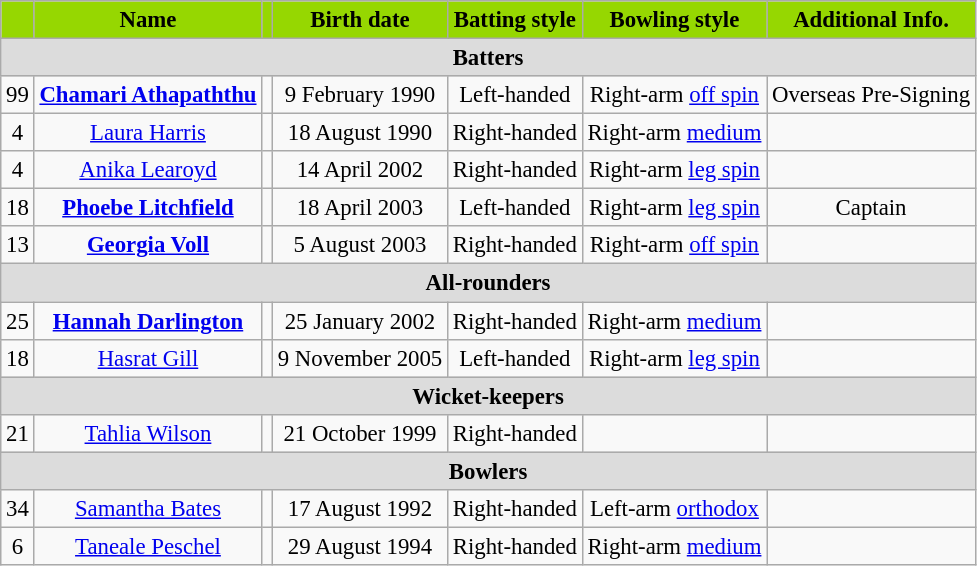<table class="wikitable" style="font-size:95%;">
<tr>
<th style="background:#96d701; color:black;"></th>
<th style="background:#96d701; color:black;">Name</th>
<th style="background:#96d701; color:black;"></th>
<th style="background:#96d701; color:black;">Birth date</th>
<th style="background:#96d701; color:black;">Batting style</th>
<th style="background:#96d701; color:black;">Bowling style</th>
<th style="background:#96d701; color:black;">Additional Info.</th>
</tr>
<tr>
<th colspan="7" style="background: #DCDCDC; text-align:center;">Batters</th>
</tr>
<tr align="center">
<td>99</td>
<td><strong><a href='#'>Chamari Athapaththu</a></strong></td>
<td></td>
<td>9 February 1990</td>
<td>Left-handed</td>
<td>Right-arm <a href='#'>off spin</a></td>
<td>Overseas Pre-Signing</td>
</tr>
<tr align="center">
<td>4</td>
<td><a href='#'>Laura Harris</a></td>
<td></td>
<td>18 August 1990</td>
<td>Right-handed</td>
<td>Right-arm <a href='#'>medium</a></td>
<td></td>
</tr>
<tr align="center">
<td>4</td>
<td><a href='#'>Anika Learoyd</a></td>
<td></td>
<td>14 April 2002</td>
<td>Right-handed</td>
<td>Right-arm <a href='#'>leg spin</a></td>
<td></td>
</tr>
<tr align="center">
<td>18</td>
<td><strong><a href='#'>Phoebe Litchfield</a></strong></td>
<td></td>
<td>18 April 2003</td>
<td>Left-handed</td>
<td>Right-arm <a href='#'>leg spin</a></td>
<td>Captain</td>
</tr>
<tr align="center">
<td>13</td>
<td><strong><a href='#'>Georgia Voll</a></strong></td>
<td></td>
<td>5 August 2003</td>
<td>Right-handed</td>
<td>Right-arm <a href='#'>off spin</a></td>
<td></td>
</tr>
<tr>
<th colspan="7" style="background: #DCDCDC; text-align:center;">All-rounders</th>
</tr>
<tr align="center">
<td>25</td>
<td><strong><a href='#'>Hannah Darlington</a></strong></td>
<td></td>
<td>25 January 2002</td>
<td>Right-handed</td>
<td>Right-arm <a href='#'>medium</a></td>
<td></td>
</tr>
<tr align="center">
<td>18</td>
<td><a href='#'>Hasrat Gill</a></td>
<td></td>
<td>9 November 2005</td>
<td>Left-handed</td>
<td>Right-arm <a href='#'>leg spin</a></td>
<td></td>
</tr>
<tr>
<th colspan="7" style="background: #DCDCDC; text-align:center;">Wicket-keepers</th>
</tr>
<tr align="center">
<td>21</td>
<td><a href='#'>Tahlia Wilson</a></td>
<td></td>
<td>21 October 1999</td>
<td>Right-handed</td>
<td></td>
<td></td>
</tr>
<tr>
<th colspan="7" style="background: #DCDCDC; text-align:center;">Bowlers</th>
</tr>
<tr align="center">
<td>34</td>
<td><a href='#'>Samantha Bates</a></td>
<td></td>
<td>17 August 1992</td>
<td>Right-handed</td>
<td>Left-arm <a href='#'>orthodox</a></td>
<td></td>
</tr>
<tr align="center">
<td>6</td>
<td><a href='#'>Taneale Peschel</a></td>
<td></td>
<td>29 August 1994</td>
<td>Right-handed</td>
<td>Right-arm <a href='#'>medium</a></td>
<td></td>
</tr>
</table>
